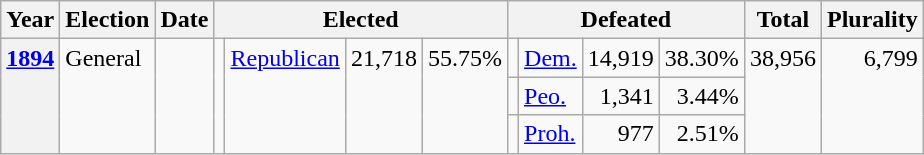<table class="wikitable">
<tr>
<th>Year</th>
<th>Election</th>
<th>Date</th>
<th colspan="4">Elected</th>
<th colspan="4">Defeated</th>
<th>Total</th>
<th>Plurality</th>
</tr>
<tr>
<th rowspan="3" valign="top"><a href='#'>1894</a></th>
<td rowspan="3" valign="top">General</td>
<td rowspan="3" valign="top"></td>
<td rowspan="3" valign="top"></td>
<td rowspan="3" valign="top" ><a href='#'>Republican</a></td>
<td rowspan="3" align="right" valign="top">21,718</td>
<td rowspan="3" align="right" valign="top">55.75%</td>
<td valign="top"></td>
<td valign="top" ><a href='#'>Dem.</a></td>
<td align="right" valign="top">14,919</td>
<td align="right" valign="top">38.30%</td>
<td rowspan="3" align="right" valign="top">38,956</td>
<td rowspan="3" align="right" valign="top">6,799</td>
</tr>
<tr>
<td valign="top"></td>
<td valign="top" ><a href='#'>Peo.</a></td>
<td align="right" valign="top">1,341</td>
<td align="right" valign="top">3.44%</td>
</tr>
<tr>
<td valign="top"></td>
<td valign="top" ><a href='#'>Proh.</a></td>
<td align="right" valign="top">977</td>
<td align="right" valign="top">2.51%</td>
</tr>
</table>
